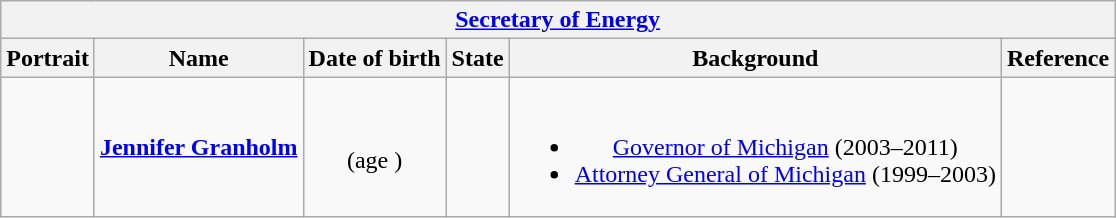<table class="wikitable collapsible" style="text-align:center;">
<tr>
<th colspan="6"><a href='#'>Secretary of Energy</a></th>
</tr>
<tr>
<th>Portrait</th>
<th>Name</th>
<th>Date of birth</th>
<th>State</th>
<th>Background</th>
<th>Reference</th>
</tr>
<tr>
<td></td>
<td><strong><a href='#'>Jennifer Granholm</a></strong></td>
<td><br>(age )</td>
<td></td>
<td><br><ul><li><a href='#'>Governor of Michigan</a> (2003–2011)</li><li><a href='#'>Attorney General of Michigan</a> (1999–2003)</li></ul></td>
<td></td>
</tr>
</table>
